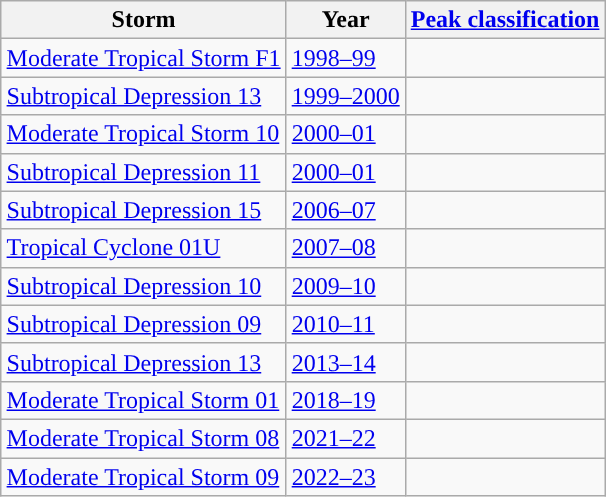<table class="wikitable sortable" style="margin:auto;">
<tr>
<th>Storm</th>
<th>Year</th>
<th><a href='#'>Peak classification</a></th>
</tr>
<tr>
<td><a href='#'>Moderate Tropical Storm F1</a></td>
<td><a href='#'>1998–99</a></td>
<td></td>
</tr>
<tr>
<td><a href='#'>Subtropical Depression 13</a></td>
<td><a href='#'>1999–2000</a></td>
<td></td>
</tr>
<tr>
<td><a href='#'>Moderate Tropical Storm 10</a></td>
<td><a href='#'>2000–01</a></td>
<td></td>
</tr>
<tr>
<td><a href='#'>Subtropical Depression 11</a></td>
<td><a href='#'>2000–01</a></td>
<td></td>
</tr>
<tr>
<td><a href='#'>Subtropical Depression 15</a></td>
<td><a href='#'>2006–07</a></td>
<td></td>
</tr>
<tr>
<td><a href='#'>Tropical Cyclone 01U</a></td>
<td><a href='#'>2007–08</a></td>
<td></td>
</tr>
<tr>
<td><a href='#'>Subtropical Depression 10</a></td>
<td><a href='#'>2009–10</a></td>
<td></td>
</tr>
<tr>
<td><a href='#'>Subtropical Depression 09</a></td>
<td><a href='#'>2010–11</a></td>
<td></td>
</tr>
<tr>
<td><a href='#'>Subtropical Depression 13</a></td>
<td><a href='#'>2013–14</a></td>
<td></td>
</tr>
<tr>
<td><a href='#'>Moderate Tropical Storm 01</a></td>
<td><a href='#'>2018–19</a></td>
<td></td>
</tr>
<tr>
<td><a href='#'>Moderate Tropical Storm 08</a></td>
<td><a href='#'>2021–22</a></td>
<td></td>
</tr>
<tr>
<td><a href='#'>Moderate Tropical Storm 09</a></td>
<td><a href='#'>2022–23</a></td>
<td></td>
</tr>
</table>
